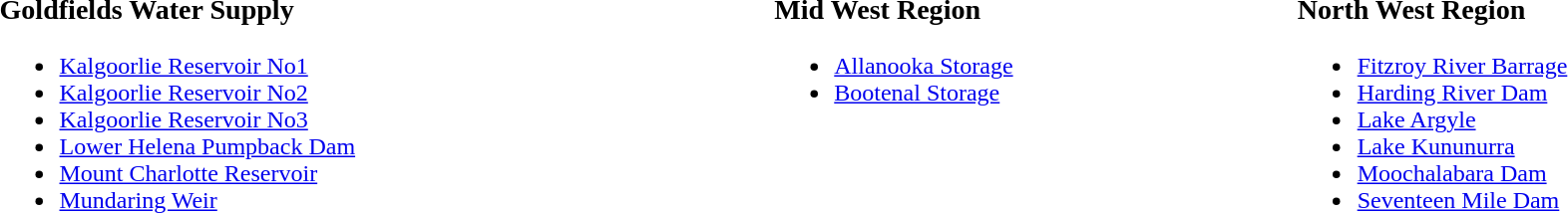<table style="width:100%;">
<tr>
<td style="text-align:left; vertical-align:top;"><br><h3>Goldfields Water Supply</h3><ul><li><a href='#'>Kalgoorlie Reservoir No1</a></li><li><a href='#'>Kalgoorlie Reservoir No2</a></li><li><a href='#'>Kalgoorlie Reservoir No3</a></li><li><a href='#'>Lower Helena Pumpback Dam</a></li><li><a href='#'>Mount Charlotte Reservoir</a></li><li><a href='#'>Mundaring Weir</a></li></ul></td>
<td style="text-align:left; vertical-align:top;"><br><h3>Mid West Region</h3><ul><li><a href='#'>Allanooka Storage</a></li><li><a href='#'>Bootenal Storage</a></li></ul></td>
<td style="text-align:left; vertical-align:top;"><br><h3>North West Region</h3><ul><li><a href='#'>Fitzroy River Barrage</a></li><li><a href='#'>Harding River Dam</a></li><li><a href='#'>Lake Argyle</a></li><li><a href='#'>Lake Kununurra</a></li><li><a href='#'>Moochalabara Dam</a></li><li><a href='#'>Seventeen Mile Dam</a></li></ul></td>
</tr>
</table>
